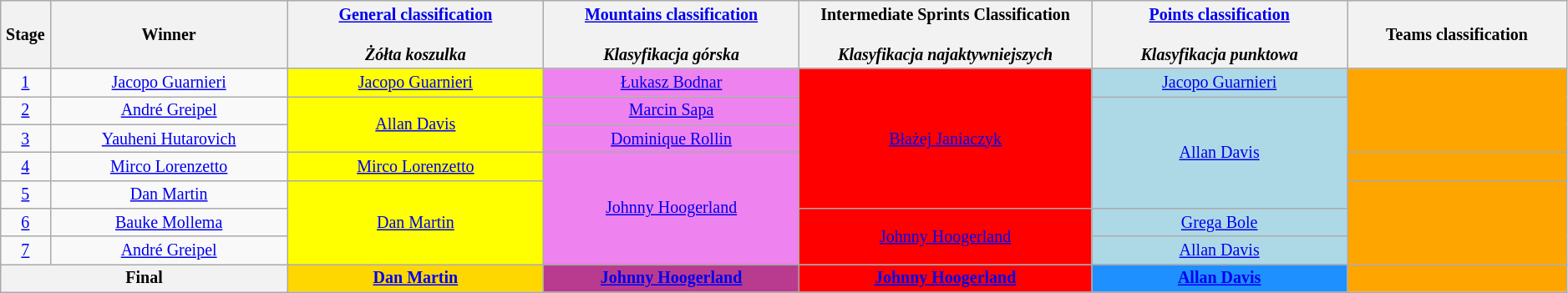<table class="wikitable" style="text-align: center; font-size:smaller;">
<tr style="background-color: #efefef;">
<th width="1%">Stage</th>
<th width="13%">Winner</th>
<th width="14%"><a href='#'>General classification</a><br><br><em>Żółta koszulka</em></th>
<th width="14%"><a href='#'>Mountains classification</a><br><br><em>Klasyfikacja górska</em></th>
<th width="16%">Intermediate Sprints Classification<br><br><em>Klasyfikacja najaktywniejszych</em></th>
<th width="14%"><a href='#'>Points classification</a><br><br><em>Klasyfikacja punktowa</em></th>
<th width="12%">Teams classification</th>
</tr>
<tr>
<td><a href='#'>1</a></td>
<td><a href='#'>Jacopo Guarnieri</a></td>
<td style="background:yellow;"><a href='#'>Jacopo Guarnieri</a></td>
<td style="background:violet;"><a href='#'>Łukasz Bodnar</a></td>
<td style="background:red;" rowspan=5><a href='#'>Błażej Janiaczyk</a></td>
<td style="background:lightblue;"><a href='#'>Jacopo Guarnieri</a></td>
<td style="background:orange;" rowspan=3></td>
</tr>
<tr>
<td><a href='#'>2</a></td>
<td><a href='#'>André Greipel</a></td>
<td style="background:yellow;" rowspan=2><a href='#'>Allan Davis</a></td>
<td style="background:violet;"><a href='#'>Marcin Sapa</a></td>
<td style="background:lightblue;" rowspan=4><a href='#'>Allan Davis</a></td>
</tr>
<tr>
<td><a href='#'>3</a></td>
<td><a href='#'>Yauheni Hutarovich</a></td>
<td style="background:violet;"><a href='#'>Dominique Rollin</a></td>
</tr>
<tr>
<td><a href='#'>4</a></td>
<td><a href='#'>Mirco Lorenzetto</a></td>
<td style="background:yellow;"><a href='#'>Mirco Lorenzetto</a></td>
<td style="background:violet;" rowspan=4><a href='#'>Johnny Hoogerland</a></td>
<td style="background:orange;"></td>
</tr>
<tr>
<td><a href='#'>5</a></td>
<td><a href='#'>Dan Martin</a></td>
<td style="background:yellow;" rowspan=3><a href='#'>Dan Martin</a></td>
<td style="background:orange;" rowspan=3></td>
</tr>
<tr>
<td><a href='#'>6</a></td>
<td><a href='#'>Bauke Mollema</a></td>
<td style="background:red;" rowspan=2><a href='#'>Johnny Hoogerland</a></td>
<td style="background:lightblue;"><a href='#'>Grega Bole</a></td>
</tr>
<tr>
<td><a href='#'>7</a></td>
<td><a href='#'>André Greipel</a></td>
<td style="background:lightblue;"><a href='#'>Allan Davis</a></td>
</tr>
<tr>
<th colspan=2><strong>Final</strong></th>
<th style="background:gold;"><a href='#'>Dan Martin</a></th>
<th style="background:#B93B8F;"><a href='#'>Johnny Hoogerland</a></th>
<th style="background:red;"><a href='#'>Johnny Hoogerland</a></th>
<th style="background:#1E90FF;"><a href='#'>Allan Davis</a></th>
<th style="background:orange;"></th>
</tr>
</table>
